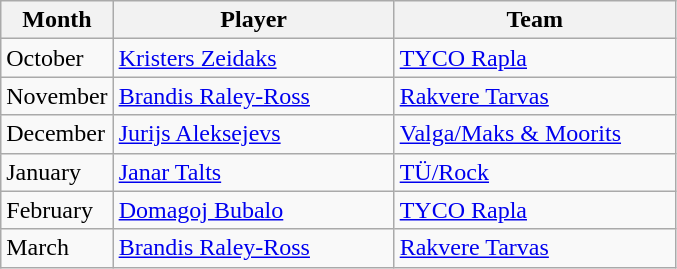<table class="wikitable">
<tr>
<th>Month</th>
<th width=180>Player</th>
<th width=180>Team</th>
</tr>
<tr>
<td>October</td>
<td> <a href='#'>Kristers Zeidaks</a></td>
<td><a href='#'>TYCO Rapla</a></td>
</tr>
<tr>
<td>November</td>
<td> <a href='#'>Brandis Raley-Ross</a></td>
<td><a href='#'>Rakvere Tarvas</a></td>
</tr>
<tr>
<td>December</td>
<td> <a href='#'>Jurijs Aleksejevs</a></td>
<td><a href='#'>Valga/Maks & Moorits</a></td>
</tr>
<tr>
<td>January</td>
<td> <a href='#'>Janar Talts</a></td>
<td><a href='#'>TÜ/Rock</a></td>
</tr>
<tr>
<td>February</td>
<td> <a href='#'>Domagoj Bubalo</a></td>
<td><a href='#'>TYCO Rapla</a></td>
</tr>
<tr>
<td>March</td>
<td> <a href='#'>Brandis Raley-Ross</a></td>
<td><a href='#'>Rakvere Tarvas</a></td>
</tr>
</table>
